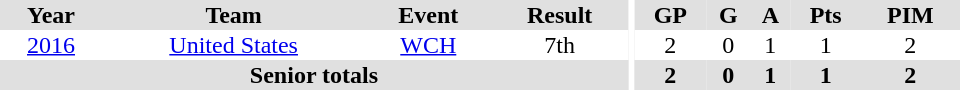<table border="0" cellpadding="1" cellspacing="0" ID="Table3" style="text-align:center; width:40em">
<tr ALIGN="center" bgcolor="#e0e0e0">
<th>Year</th>
<th>Team</th>
<th>Event</th>
<th>Result</th>
<th rowspan="99" bgcolor="#ffffff"></th>
<th>GP</th>
<th>G</th>
<th>A</th>
<th>Pts</th>
<th>PIM</th>
</tr>
<tr>
<td><a href='#'>2016</a></td>
<td><a href='#'>United States</a></td>
<td><a href='#'>WCH</a></td>
<td>7th</td>
<td>2</td>
<td>0</td>
<td>1</td>
<td>1</td>
<td>2</td>
</tr>
<tr bgcolor="#e0e0e0">
<th colspan="4">Senior totals</th>
<th>2</th>
<th>0</th>
<th>1</th>
<th>1</th>
<th>2</th>
</tr>
</table>
